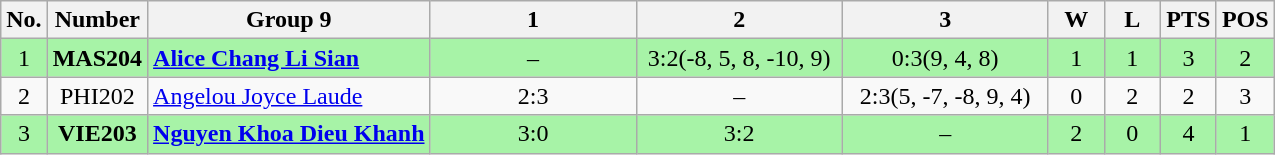<table class=wikitable style="text-align:center;">
<tr>
<th>No.</th>
<th>Number</th>
<th>Group 9</th>
<th width=130>1</th>
<th width=130>2</th>
<th width=130>3</th>
<th width=30>W</th>
<th width=30>L</th>
<th width=30>PTS</th>
<th width=30>POS</th>
</tr>
<tr bgcolor=#a7f3a7>
<td>1</td>
<td><strong>MAS204</strong></td>
<td style="text-align:left;"> <strong><a href='#'>Alice Chang Li Sian</a></strong></td>
<td>–</td>
<td>3:2(-8, 5, 8, -10, 9)</td>
<td>0:3(9, 4, 8)</td>
<td>1</td>
<td>1</td>
<td>3</td>
<td>2</td>
</tr>
<tr>
<td>2</td>
<td>PHI202</td>
<td style="text-align:left;"> <a href='#'>Angelou Joyce Laude</a></td>
<td>2:3</td>
<td>–</td>
<td>2:3(5, -7, -8, 9, 4)</td>
<td>0</td>
<td>2</td>
<td>2</td>
<td>3</td>
</tr>
<tr bgcolor=#a7f3a7>
<td>3</td>
<td><strong>VIE203</strong></td>
<td style="text-align:left;"> <strong><a href='#'>Nguyen Khoa Dieu Khanh</a></strong></td>
<td>3:0</td>
<td>3:2</td>
<td>–</td>
<td>2</td>
<td>0</td>
<td>4</td>
<td>1</td>
</tr>
</table>
